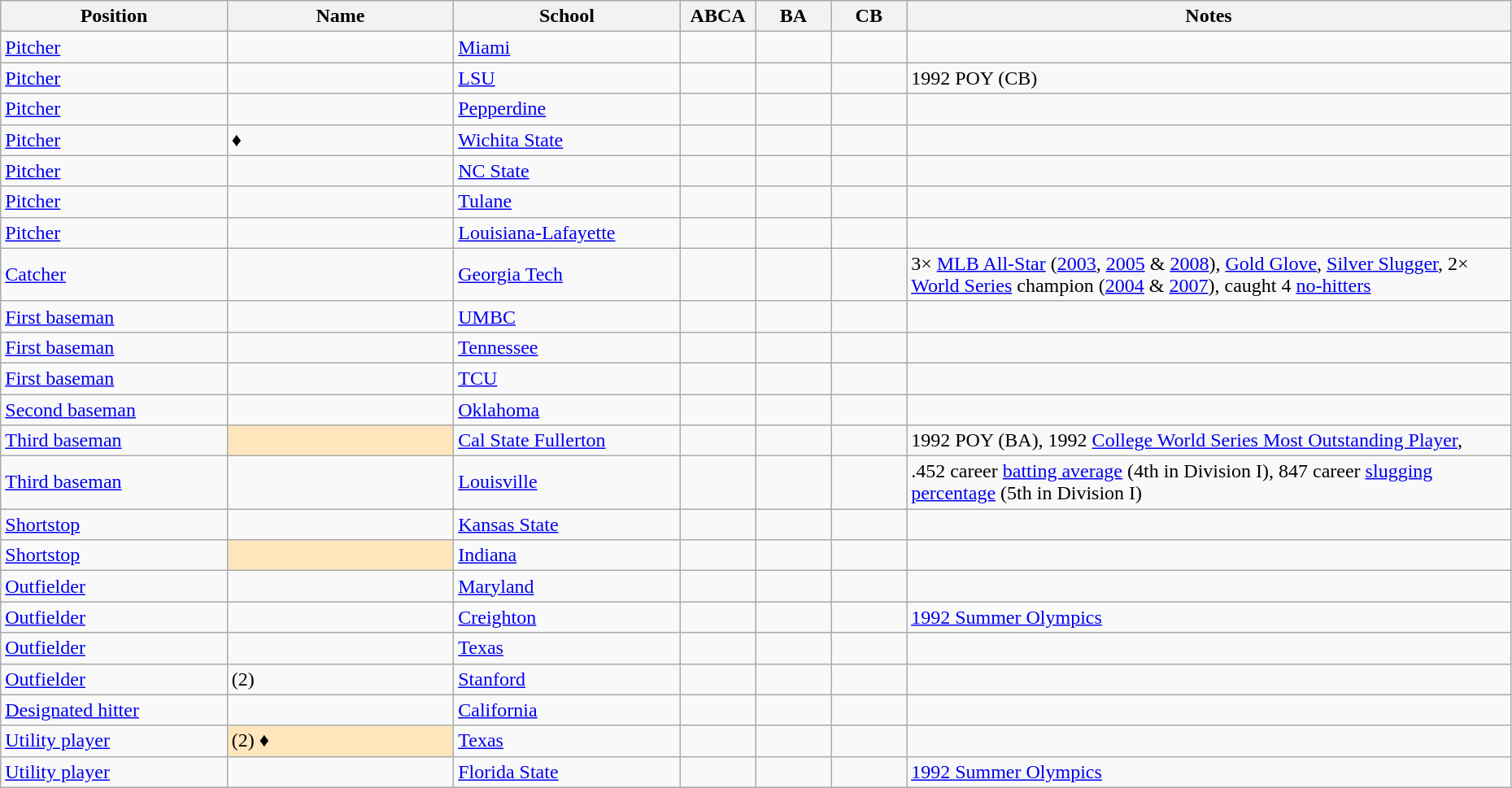<table class="wikitable sortable" style="width:98%;">
<tr>
<th width=15%>Position</th>
<th width=15%>Name</th>
<th width=15%>School</th>
<th width=5%>ABCA</th>
<th width=5%>BA</th>
<th width=5%>CB</th>
<th width=40% class="unsortable">Notes</th>
</tr>
<tr>
<td><a href='#'>Pitcher</a></td>
<td></td>
<td><a href='#'>Miami</a></td>
<td></td>
<td></td>
<td></td>
<td></td>
</tr>
<tr>
<td><a href='#'>Pitcher</a></td>
<td></td>
<td><a href='#'>LSU</a></td>
<td></td>
<td></td>
<td></td>
<td>1992 POY (CB)</td>
</tr>
<tr>
<td><a href='#'>Pitcher</a></td>
<td></td>
<td><a href='#'>Pepperdine</a></td>
<td></td>
<td></td>
<td></td>
<td></td>
</tr>
<tr>
<td><a href='#'>Pitcher</a></td>
<td> ♦</td>
<td><a href='#'>Wichita State</a></td>
<td></td>
<td></td>
<td></td>
<td></td>
</tr>
<tr>
<td><a href='#'>Pitcher</a></td>
<td></td>
<td><a href='#'>NC State</a></td>
<td></td>
<td></td>
<td></td>
<td></td>
</tr>
<tr>
<td><a href='#'>Pitcher</a></td>
<td></td>
<td><a href='#'>Tulane</a></td>
<td></td>
<td></td>
<td></td>
<td></td>
</tr>
<tr>
<td><a href='#'>Pitcher</a></td>
<td></td>
<td><a href='#'>Louisiana-Lafayette</a></td>
<td></td>
<td></td>
<td></td>
<td></td>
</tr>
<tr>
<td><a href='#'>Catcher</a></td>
<td></td>
<td><a href='#'>Georgia Tech</a></td>
<td></td>
<td></td>
<td></td>
<td>3× <a href='#'>MLB All-Star</a> (<a href='#'>2003</a>, <a href='#'>2005</a> & <a href='#'>2008</a>), <a href='#'>Gold Glove</a>, <a href='#'>Silver Slugger</a>, 2× <a href='#'>World Series</a> champion (<a href='#'>2004</a> & <a href='#'>2007</a>), caught 4 <a href='#'>no-hitters</a></td>
</tr>
<tr>
<td><a href='#'>First baseman</a></td>
<td></td>
<td><a href='#'>UMBC</a></td>
<td></td>
<td></td>
<td></td>
<td></td>
</tr>
<tr>
<td><a href='#'>First baseman</a></td>
<td></td>
<td><a href='#'>Tennessee</a></td>
<td></td>
<td></td>
<td></td>
<td></td>
</tr>
<tr>
<td><a href='#'>First baseman</a></td>
<td></td>
<td><a href='#'>TCU</a></td>
<td></td>
<td></td>
<td></td>
<td></td>
</tr>
<tr>
<td><a href='#'>Second baseman</a></td>
<td></td>
<td><a href='#'>Oklahoma</a></td>
<td></td>
<td></td>
<td></td>
<td></td>
</tr>
<tr>
<td><a href='#'>Third baseman</a></td>
<td style="background-color:#FFE6BD"></td>
<td><a href='#'>Cal State Fullerton</a></td>
<td></td>
<td></td>
<td></td>
<td>1992 POY (BA), 1992 <a href='#'>College World Series Most Outstanding Player</a>,</td>
</tr>
<tr>
<td><a href='#'>Third baseman</a></td>
<td></td>
<td><a href='#'>Louisville</a></td>
<td></td>
<td></td>
<td></td>
<td>.452 career <a href='#'>batting average</a> (4th in Division I), 847 career <a href='#'>slugging percentage</a> (5th in Division I)</td>
</tr>
<tr>
<td><a href='#'>Shortstop</a></td>
<td></td>
<td><a href='#'>Kansas State</a></td>
<td></td>
<td></td>
<td></td>
<td></td>
</tr>
<tr>
<td><a href='#'>Shortstop</a></td>
<td style="background-color:#FFE6BD"></td>
<td><a href='#'>Indiana</a></td>
<td></td>
<td></td>
<td></td>
<td></td>
</tr>
<tr>
<td><a href='#'>Outfielder</a></td>
<td></td>
<td><a href='#'>Maryland</a></td>
<td></td>
<td></td>
<td></td>
<td></td>
</tr>
<tr>
<td><a href='#'>Outfielder</a></td>
<td></td>
<td><a href='#'>Creighton</a></td>
<td></td>
<td></td>
<td></td>
<td><a href='#'>1992 Summer Olympics</a></td>
</tr>
<tr>
<td><a href='#'>Outfielder</a></td>
<td></td>
<td><a href='#'>Texas</a></td>
<td></td>
<td></td>
<td></td>
<td></td>
</tr>
<tr>
<td><a href='#'>Outfielder</a></td>
<td> (2)</td>
<td><a href='#'>Stanford</a></td>
<td></td>
<td></td>
<td></td>
<td></td>
</tr>
<tr>
<td><a href='#'>Designated hitter</a></td>
<td></td>
<td><a href='#'>California</a></td>
<td></td>
<td></td>
<td></td>
<td></td>
</tr>
<tr>
<td><a href='#'>Utility player</a></td>
<td style="background-color:#FFE6BD"> (2) ♦</td>
<td><a href='#'>Texas</a></td>
<td></td>
<td></td>
<td></td>
<td></td>
</tr>
<tr>
<td><a href='#'>Utility player</a></td>
<td></td>
<td><a href='#'>Florida State</a></td>
<td></td>
<td></td>
<td></td>
<td><a href='#'>1992 Summer Olympics</a></td>
</tr>
</table>
